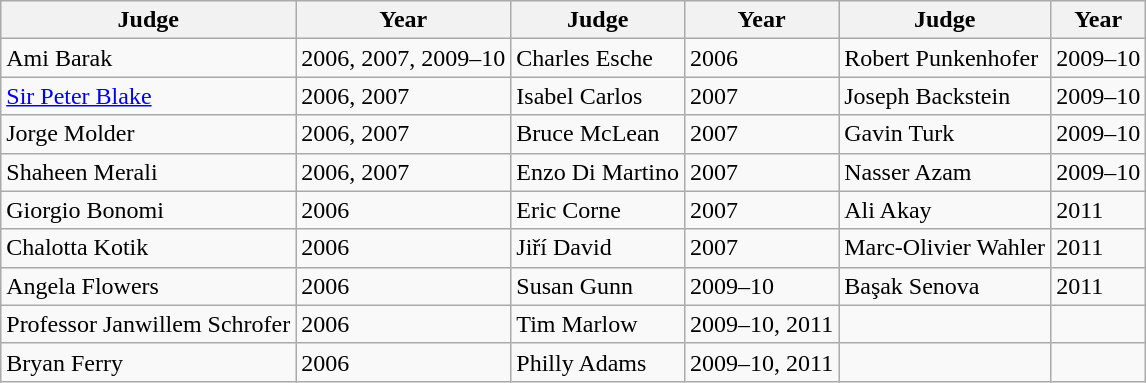<table class="wikitable">
<tr>
<th>Judge</th>
<th>Year</th>
<th>Judge</th>
<th>Year</th>
<th>Judge</th>
<th>Year</th>
</tr>
<tr>
<td>Ami Barak</td>
<td>2006, 2007, 2009–10</td>
<td>Charles Esche</td>
<td>2006</td>
<td>Robert Punkenhofer</td>
<td>2009–10</td>
</tr>
<tr>
<td><a href='#'>Sir Peter Blake</a></td>
<td>2006, 2007</td>
<td>Isabel Carlos</td>
<td>2007</td>
<td>Joseph Backstein</td>
<td>2009–10</td>
</tr>
<tr>
<td>Jorge Molder</td>
<td>2006, 2007</td>
<td>Bruce McLean</td>
<td>2007</td>
<td>Gavin Turk</td>
<td>2009–10</td>
</tr>
<tr>
<td>Shaheen Merali</td>
<td>2006, 2007</td>
<td>Enzo Di Martino</td>
<td>2007</td>
<td>Nasser Azam</td>
<td>2009–10</td>
</tr>
<tr>
<td>Giorgio Bonomi</td>
<td>2006</td>
<td>Eric Corne</td>
<td>2007</td>
<td>Ali Akay</td>
<td>2011</td>
</tr>
<tr>
<td>Chalotta Kotik</td>
<td>2006</td>
<td>Jiří David</td>
<td>2007</td>
<td>Marc-Olivier Wahler</td>
<td>2011</td>
</tr>
<tr>
<td>Angela Flowers</td>
<td>2006</td>
<td>Susan Gunn</td>
<td>2009–10</td>
<td>Başak Senova</td>
<td>2011</td>
</tr>
<tr>
<td>Professor Janwillem Schrofer</td>
<td>2006</td>
<td>Tim Marlow</td>
<td>2009–10, 2011</td>
<td></td>
<td></td>
</tr>
<tr>
<td>Bryan Ferry</td>
<td>2006</td>
<td>Philly Adams</td>
<td>2009–10, 2011</td>
<td></td>
<td></td>
</tr>
</table>
